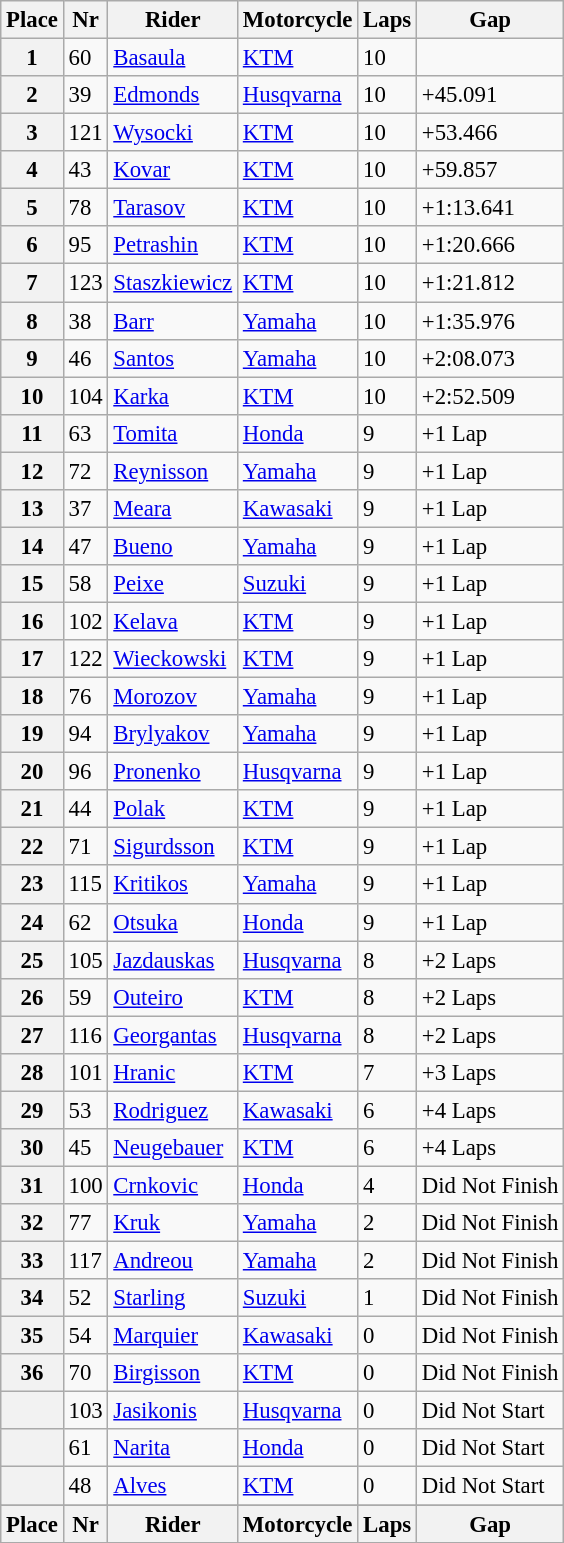<table class="wikitable" style="font-size: 95%">
<tr>
<th>Place</th>
<th>Nr</th>
<th>Rider</th>
<th>Motorcycle</th>
<th>Laps</th>
<th>Gap</th>
</tr>
<tr>
<th>1</th>
<td>60</td>
<td> <a href='#'>Basaula</a></td>
<td><a href='#'>KTM</a></td>
<td>10</td>
<td></td>
</tr>
<tr>
<th>2</th>
<td>39</td>
<td> <a href='#'>Edmonds</a></td>
<td><a href='#'>Husqvarna</a></td>
<td>10</td>
<td>+45.091</td>
</tr>
<tr>
<th>3</th>
<td>121</td>
<td> <a href='#'>Wysocki</a></td>
<td><a href='#'>KTM</a></td>
<td>10</td>
<td>+53.466</td>
</tr>
<tr>
<th>4</th>
<td>43</td>
<td> <a href='#'>Kovar</a></td>
<td><a href='#'>KTM</a></td>
<td>10</td>
<td>+59.857</td>
</tr>
<tr>
<th>5</th>
<td>78</td>
<td> <a href='#'>Tarasov</a></td>
<td><a href='#'>KTM</a></td>
<td>10</td>
<td>+1:13.641</td>
</tr>
<tr>
<th>6</th>
<td>95</td>
<td> <a href='#'>Petrashin</a></td>
<td><a href='#'>KTM</a></td>
<td>10</td>
<td>+1:20.666</td>
</tr>
<tr>
<th>7</th>
<td>123</td>
<td> <a href='#'>Staszkiewicz</a></td>
<td><a href='#'>KTM</a></td>
<td>10</td>
<td>+1:21.812</td>
</tr>
<tr>
<th>8</th>
<td>38</td>
<td> <a href='#'>Barr</a></td>
<td><a href='#'>Yamaha</a></td>
<td>10</td>
<td>+1:35.976</td>
</tr>
<tr>
<th>9</th>
<td>46</td>
<td> <a href='#'>Santos</a></td>
<td><a href='#'>Yamaha</a></td>
<td>10</td>
<td>+2:08.073</td>
</tr>
<tr>
<th>10</th>
<td>104</td>
<td> <a href='#'>Karka</a></td>
<td><a href='#'>KTM</a></td>
<td>10</td>
<td>+2:52.509</td>
</tr>
<tr>
<th>11</th>
<td>63</td>
<td> <a href='#'>Tomita</a></td>
<td><a href='#'>Honda</a></td>
<td>9</td>
<td>+1 Lap</td>
</tr>
<tr>
<th>12</th>
<td>72</td>
<td> <a href='#'>Reynisson</a></td>
<td><a href='#'>Yamaha</a></td>
<td>9</td>
<td>+1 Lap</td>
</tr>
<tr>
<th>13</th>
<td>37</td>
<td> <a href='#'>Meara</a></td>
<td><a href='#'>Kawasaki</a></td>
<td>9</td>
<td>+1 Lap</td>
</tr>
<tr>
<th>14</th>
<td>47</td>
<td> <a href='#'>Bueno</a></td>
<td><a href='#'>Yamaha</a></td>
<td>9</td>
<td>+1 Lap</td>
</tr>
<tr>
<th>15</th>
<td>58</td>
<td> <a href='#'>Peixe</a></td>
<td><a href='#'>Suzuki</a></td>
<td>9</td>
<td>+1 Lap</td>
</tr>
<tr>
<th>16</th>
<td>102</td>
<td> <a href='#'>Kelava</a></td>
<td><a href='#'>KTM</a></td>
<td>9</td>
<td>+1 Lap</td>
</tr>
<tr>
<th>17</th>
<td>122</td>
<td> <a href='#'>Wieckowski</a></td>
<td><a href='#'>KTM</a></td>
<td>9</td>
<td>+1 Lap</td>
</tr>
<tr>
<th>18</th>
<td>76</td>
<td> <a href='#'>Morozov</a></td>
<td><a href='#'>Yamaha</a></td>
<td>9</td>
<td>+1 Lap</td>
</tr>
<tr>
<th>19</th>
<td>94</td>
<td> <a href='#'>Brylyakov</a></td>
<td><a href='#'>Yamaha</a></td>
<td>9</td>
<td>+1 Lap</td>
</tr>
<tr>
<th>20</th>
<td>96</td>
<td> <a href='#'>Pronenko</a></td>
<td><a href='#'>Husqvarna</a></td>
<td>9</td>
<td>+1 Lap</td>
</tr>
<tr>
<th>21</th>
<td>44</td>
<td> <a href='#'>Polak</a></td>
<td><a href='#'>KTM</a></td>
<td>9</td>
<td>+1 Lap</td>
</tr>
<tr>
<th>22</th>
<td>71</td>
<td> <a href='#'>Sigurdsson</a></td>
<td><a href='#'>KTM</a></td>
<td>9</td>
<td>+1 Lap</td>
</tr>
<tr>
<th>23</th>
<td>115</td>
<td> <a href='#'>Kritikos</a></td>
<td><a href='#'>Yamaha</a></td>
<td>9</td>
<td>+1 Lap</td>
</tr>
<tr>
<th>24</th>
<td>62</td>
<td> <a href='#'>Otsuka</a></td>
<td><a href='#'>Honda</a></td>
<td>9</td>
<td>+1 Lap</td>
</tr>
<tr>
<th>25</th>
<td>105</td>
<td> <a href='#'>Jazdauskas</a></td>
<td><a href='#'>Husqvarna</a></td>
<td>8</td>
<td>+2 Laps</td>
</tr>
<tr>
<th>26</th>
<td>59</td>
<td> <a href='#'>Outeiro</a></td>
<td><a href='#'>KTM</a></td>
<td>8</td>
<td>+2 Laps</td>
</tr>
<tr>
<th>27</th>
<td>116</td>
<td> <a href='#'>Georgantas</a></td>
<td><a href='#'>Husqvarna</a></td>
<td>8</td>
<td>+2 Laps</td>
</tr>
<tr>
<th>28</th>
<td>101</td>
<td> <a href='#'>Hranic</a></td>
<td><a href='#'>KTM</a></td>
<td>7</td>
<td>+3 Laps</td>
</tr>
<tr>
<th>29</th>
<td>53</td>
<td> <a href='#'>Rodriguez</a></td>
<td><a href='#'>Kawasaki</a></td>
<td>6</td>
<td>+4 Laps</td>
</tr>
<tr>
<th>30</th>
<td>45</td>
<td> <a href='#'>Neugebauer</a></td>
<td><a href='#'>KTM</a></td>
<td>6</td>
<td>+4 Laps</td>
</tr>
<tr>
<th>31</th>
<td>100</td>
<td> <a href='#'>Crnkovic</a></td>
<td><a href='#'>Honda</a></td>
<td>4</td>
<td>Did Not Finish</td>
</tr>
<tr>
<th>32</th>
<td>77</td>
<td> <a href='#'>Kruk</a></td>
<td><a href='#'>Yamaha</a></td>
<td>2</td>
<td>Did Not Finish</td>
</tr>
<tr>
<th>33</th>
<td>117</td>
<td> <a href='#'>Andreou</a></td>
<td><a href='#'>Yamaha</a></td>
<td>2</td>
<td>Did Not Finish</td>
</tr>
<tr>
<th>34</th>
<td>52</td>
<td> <a href='#'>Starling</a></td>
<td><a href='#'>Suzuki</a></td>
<td>1</td>
<td>Did Not Finish</td>
</tr>
<tr>
<th>35</th>
<td>54</td>
<td> <a href='#'>Marquier</a></td>
<td><a href='#'>Kawasaki</a></td>
<td>0</td>
<td>Did Not Finish</td>
</tr>
<tr>
<th>36</th>
<td>70</td>
<td> <a href='#'>Birgisson</a></td>
<td><a href='#'>KTM</a></td>
<td>0</td>
<td>Did Not Finish</td>
</tr>
<tr>
<th></th>
<td>103</td>
<td> <a href='#'>Jasikonis</a></td>
<td><a href='#'>Husqvarna</a></td>
<td>0</td>
<td>Did Not Start</td>
</tr>
<tr>
<th></th>
<td>61</td>
<td> <a href='#'>Narita</a></td>
<td><a href='#'>Honda</a></td>
<td>0</td>
<td>Did Not Start</td>
</tr>
<tr>
<th></th>
<td>48</td>
<td> <a href='#'>Alves</a></td>
<td><a href='#'>KTM</a></td>
<td>0</td>
<td>Did Not Start</td>
</tr>
<tr>
</tr>
<tr>
<th>Place</th>
<th>Nr</th>
<th>Rider</th>
<th>Motorcycle</th>
<th>Laps</th>
<th>Gap</th>
</tr>
<tr>
</tr>
</table>
